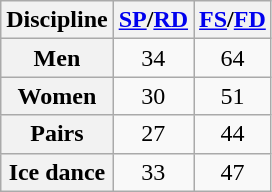<table class="wikitable unsortable" style="text-align:center;">
<tr>
<th scope="col">Discipline</th>
<th scope="col"><a href='#'>SP</a>/<a href='#'>RD</a></th>
<th scope="col"><a href='#'>FS</a>/<a href='#'>FD</a></th>
</tr>
<tr>
<th scope="row">Men</th>
<td>34</td>
<td>64</td>
</tr>
<tr>
<th scope="row">Women</th>
<td>30</td>
<td>51</td>
</tr>
<tr>
<th scope="row">Pairs</th>
<td>27</td>
<td>44</td>
</tr>
<tr>
<th scope="row">Ice dance</th>
<td>33</td>
<td>47</td>
</tr>
</table>
